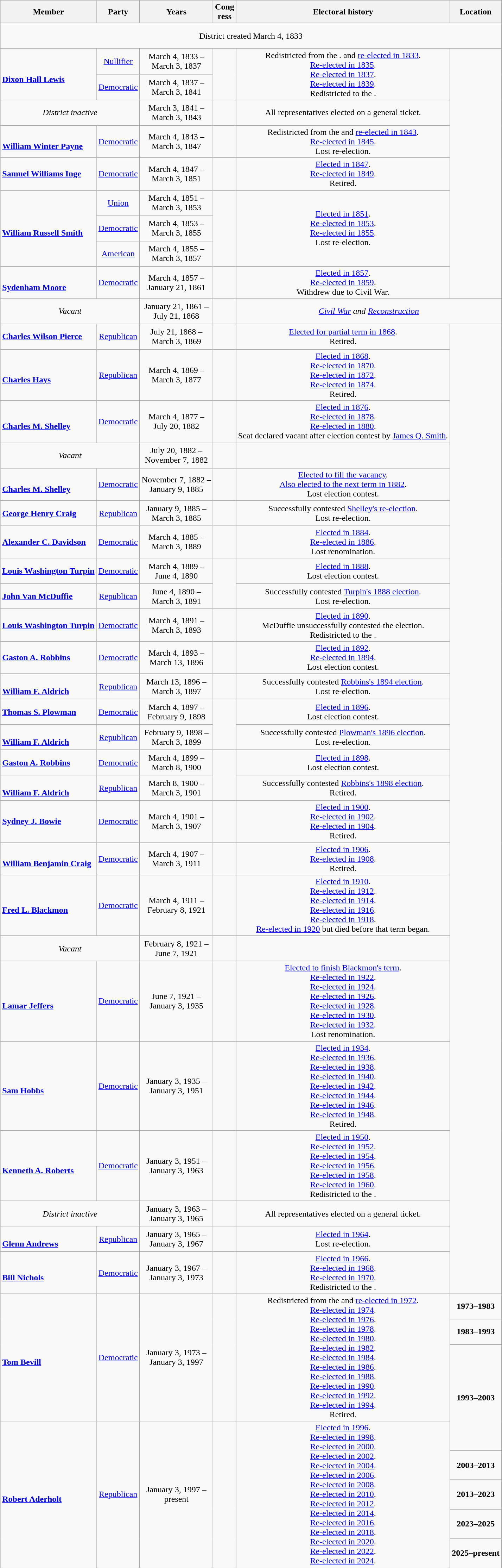<table class=wikitable style=text-align:center>
<tr>
<th>Member</th>
<th>Party</th>
<th>Years</th>
<th>Cong<br>ress</th>
<th>Electoral history</th>
<th>Location</th>
</tr>
<tr style="height:3em">
<td colspan=6>District created March 4, 1833</td>
</tr>
<tr style="height:3em">
<td rowspan=2 align=left><br><strong><a href='#'>Dixon Hall Lewis</a></strong><br></td>
<td><a href='#'>Nullifier</a></td>
<td nowrap>March 4, 1833 –<br>March 3, 1837</td>
<td rowspan=2></td>
<td rowspan=2>Redistricted from the . and <a href='#'>re-elected in 1833</a>.<br><a href='#'>Re-elected in 1835</a>.<br><a href='#'>Re-elected in 1837</a>.<br><a href='#'>Re-elected in 1839</a>.<br>Redistricted to the .</td>
<td rowspan=9></td>
</tr>
<tr style="height:3em">
<td><a href='#'>Democratic</a></td>
<td nowrap>March 4, 1837 –<br>March 3, 1841</td>
</tr>
<tr style="height:3em">
<td colspan=2><em>District inactive</em></td>
<td nowrap>March 3, 1841 –<br>March 3, 1843</td>
<td></td>
<td>All representatives elected  on a general ticket.</td>
</tr>
<tr style="height:3em">
<td align=left><br><strong><a href='#'>William Winter Payne</a></strong><br></td>
<td><a href='#'>Democratic</a></td>
<td nowrap>March 4, 1843 –<br>March 3, 1847</td>
<td></td>
<td>Redistricted from the  and <a href='#'>re-elected in 1843</a>.<br><a href='#'>Re-elected in 1845</a>.<br>Lost re-election.</td>
</tr>
<tr style="height:3em">
<td align=left><strong><a href='#'>Samuel Williams Inge</a></strong><br></td>
<td><a href='#'>Democratic</a></td>
<td nowrap>March 4, 1847 –<br>March 3, 1851</td>
<td></td>
<td><a href='#'>Elected in 1847</a>.<br><a href='#'>Re-elected in 1849</a>.<br>Retired.</td>
</tr>
<tr style="height:3em">
<td rowspan=3 align=left><br><strong><a href='#'>William Russell Smith</a></strong><br></td>
<td><a href='#'>Union</a></td>
<td nowrap>March 4, 1851 –<br>March 3, 1853</td>
<td rowspan=3></td>
<td rowspan=3><a href='#'>Elected in 1851</a>.<br><a href='#'>Re-elected in 1853</a>.<br><a href='#'>Re-elected in 1855</a>.<br>Lost re-election.</td>
</tr>
<tr style="height:3em">
<td><a href='#'>Democratic</a></td>
<td nowrap>March 4, 1853 –<br>March 3, 1855</td>
</tr>
<tr style="height:3em">
<td><a href='#'>American</a></td>
<td nowrap>March 4, 1855 –<br>March 3, 1857</td>
</tr>
<tr style="height:3em">
<td align=left><br><strong><a href='#'>Sydenham Moore</a></strong><br></td>
<td><a href='#'>Democratic</a></td>
<td nowrap>March 4, 1857 –<br>January 21, 1861</td>
<td></td>
<td><a href='#'>Elected in 1857</a>.<br><a href='#'>Re-elected in 1859</a>.<br>Withdrew due to Civil War.</td>
</tr>
<tr style="height:3em">
<td colspan=2><em>Vacant</em></td>
<td nowrap>January 21, 1861 –<br>July 21, 1868</td>
<td></td>
<td colspan=2><em><a href='#'>Civil War</a> and <a href='#'>Reconstruction</a></em></td>
</tr>
<tr style="height:3em">
<td align=left><strong><a href='#'>Charles Wilson Pierce</a></strong><br></td>
<td><a href='#'>Republican</a></td>
<td nowrap>July 21, 1868 –<br>March 3, 1869</td>
<td></td>
<td><a href='#'>Elected for partial term in 1868</a>.<br>Retired.</td>
<td rowspan = 26></td>
</tr>
<tr style="height:3em">
<td align=left><br><strong><a href='#'>Charles Hays</a></strong><br></td>
<td><a href='#'>Republican</a></td>
<td nowrap>March 4, 1869 –<br>March 3, 1877</td>
<td></td>
<td><a href='#'>Elected in 1868</a>.<br><a href='#'>Re-elected in 1870</a>.<br><a href='#'>Re-elected in 1872</a>.<br><a href='#'>Re-elected in 1874</a>.<br>Retired.</td>
</tr>
<tr style="height:3em">
<td align=left><br><strong><a href='#'>Charles M. Shelley</a></strong><br></td>
<td><a href='#'>Democratic</a></td>
<td nowrap>March 4, 1877 –<br>July 20, 1882</td>
<td></td>
<td><a href='#'>Elected in 1876</a>.<br><a href='#'>Re-elected in 1878</a>.<br><a href='#'>Re-elected in 1880</a>.<br>Seat declared vacant after election contest by <a href='#'>James Q. Smith</a>.</td>
</tr>
<tr style="height:3em">
<td colspan=2><em>Vacant</em></td>
<td nowrap>July 20, 1882 –<br>November 7, 1882</td>
<td></td>
<td></td>
</tr>
<tr style="height:3em">
<td align=left><br><strong><a href='#'>Charles M. Shelley</a></strong><br></td>
<td><a href='#'>Democratic</a></td>
<td nowrap>November 7, 1882 –<br>January 9, 1885</td>
<td></td>
<td><a href='#'>Elected to fill the vacancy</a>.<br><a href='#'>Also elected to the next term in 1882</a>.<br>Lost election contest.</td>
</tr>
<tr style="height:3em">
<td align=left><strong><a href='#'>George Henry Craig</a></strong><br></td>
<td><a href='#'>Republican</a></td>
<td nowrap>January 9, 1885 –<br>March 3, 1885</td>
<td></td>
<td>Successfully contested <a href='#'>Shelley's re-election</a>.<br>Lost re-election.</td>
</tr>
<tr style="height:3em">
<td align=left><strong><a href='#'>Alexander C. Davidson</a></strong><br></td>
<td><a href='#'>Democratic</a></td>
<td nowrap>March 4, 1885 –<br>March 3, 1889</td>
<td></td>
<td><a href='#'>Elected in 1884</a>.<br><a href='#'>Re-elected in 1886</a>.<br>Lost renomination.</td>
</tr>
<tr style="height:3em">
<td align=left><strong><a href='#'>Louis Washington Turpin</a></strong><br></td>
<td><a href='#'>Democratic</a></td>
<td nowrap>March 4, 1889 –<br>June 4, 1890</td>
<td rowspan=2></td>
<td><a href='#'>Elected in 1888</a>.<br>Lost election contest.</td>
</tr>
<tr style="height:3em">
<td align=left><strong><a href='#'>John Van McDuffie</a></strong><br></td>
<td><a href='#'>Republican</a></td>
<td nowrap>June 4, 1890 –<br>March 3, 1891</td>
<td>Successfully contested <a href='#'>Turpin's 1888 election</a>.<br>Lost re-election.</td>
</tr>
<tr style="height:3em">
<td align=left><strong><a href='#'>Louis Washington Turpin</a></strong><br></td>
<td><a href='#'>Democratic</a></td>
<td nowrap>March 4, 1891 –<br>March 3, 1893</td>
<td></td>
<td><a href='#'>Elected in 1890</a>.<br>McDuffie unsuccessfully contested the election.<br>Redistricted to the .</td>
</tr>
<tr style="height:3em">
<td align=left><strong><a href='#'>Gaston A. Robbins</a></strong><br></td>
<td><a href='#'>Democratic</a></td>
<td nowrap>March 4, 1893 –<br>March 13, 1896</td>
<td nowrap></td>
<td><a href='#'>Elected in 1892</a>.<br><a href='#'>Re-elected in 1894</a>.<br>Lost election contest.</td>
</tr>
<tr style="height:3em">
<td align=left><br><strong><a href='#'>William F. Aldrich</a></strong><br></td>
<td><a href='#'>Republican</a></td>
<td nowrap>March 13, 1896 –<br>March 3, 1897</td>
<td></td>
<td>Successfully contested <a href='#'>Robbins's 1894 election</a>.<br>Lost re-election.</td>
</tr>
<tr style="height:3em">
<td align=left><strong><a href='#'>Thomas S. Plowman</a></strong><br></td>
<td><a href='#'>Democratic</a></td>
<td nowrap>March 4, 1897 –<br>February 9, 1898</td>
<td rowspan=2></td>
<td><a href='#'>Elected in 1896</a>.<br>Lost election contest.</td>
</tr>
<tr style="height:3em">
<td align=left><br><strong><a href='#'>William F. Aldrich</a></strong><br></td>
<td><a href='#'>Republican</a></td>
<td nowrap>February 9, 1898 –<br>March 3, 1899</td>
<td>Successfully contested <a href='#'>Plowman's 1896 election</a>.<br>Lost re-election.</td>
</tr>
<tr style="height:3em">
<td align=left><strong><a href='#'>Gaston A. Robbins</a></strong><br></td>
<td><a href='#'>Democratic</a></td>
<td nowrap>March 4, 1899 –<br>March 8, 1900</td>
<td rowspan=2></td>
<td><a href='#'>Elected in 1898</a>.<br>Lost election contest.</td>
</tr>
<tr style="height:3em">
<td align=left><br><strong><a href='#'>William F. Aldrich</a></strong><br></td>
<td><a href='#'>Republican</a></td>
<td nowrap>March 8, 1900 –<br>March 3, 1901</td>
<td>Successfully contested <a href='#'>Robbins's 1898 election</a>.<br>Retired.</td>
</tr>
<tr style="height:3em">
<td align=left><strong><a href='#'>Sydney J. Bowie</a></strong><br></td>
<td><a href='#'>Democratic</a></td>
<td nowrap>March 4, 1901 –<br>March 3, 1907</td>
<td></td>
<td><a href='#'>Elected in 1900</a>.<br><a href='#'>Re-elected in 1902</a>.<br><a href='#'>Re-elected in 1904</a>.<br>Retired.</td>
</tr>
<tr style="height:3em">
<td align=left><br><strong><a href='#'>William Benjamin Craig</a></strong><br></td>
<td><a href='#'>Democratic</a></td>
<td nowrap>March 4, 1907 –<br>March 3, 1911</td>
<td></td>
<td><a href='#'>Elected in 1906</a>.<br><a href='#'>Re-elected in 1908</a>.<br>Retired.</td>
</tr>
<tr style="height:3em">
<td align=left><br><strong><a href='#'>Fred L. Blackmon</a></strong><br></td>
<td><a href='#'>Democratic</a></td>
<td nowrap>March 4, 1911 –<br>February 8, 1921</td>
<td></td>
<td><a href='#'>Elected in 1910</a>.<br><a href='#'>Re-elected in 1912</a>.<br><a href='#'>Re-elected in 1914</a>.<br><a href='#'>Re-elected in 1916</a>.<br><a href='#'>Re-elected in 1918</a>.<br><a href='#'>Re-elected in 1920</a> but died before that term began.</td>
</tr>
<tr style="height:3em">
<td colspan=2><em>Vacant</em></td>
<td nowrap>February 8, 1921 –<br>June 7, 1921</td>
<td></td>
<td></td>
</tr>
<tr style="height:3em">
<td align=left><br><strong><a href='#'>Lamar Jeffers</a></strong><br></td>
<td><a href='#'>Democratic</a></td>
<td nowrap>June 7, 1921 –<br>January 3, 1935</td>
<td></td>
<td><a href='#'>Elected to finish Blackmon's term</a>.<br><a href='#'>Re-elected in 1922</a>.<br><a href='#'>Re-elected in 1924</a>.<br><a href='#'>Re-elected in 1926</a>.<br><a href='#'>Re-elected in 1928</a>.<br><a href='#'>Re-elected in 1930</a>.<br><a href='#'>Re-elected in 1932</a>.<br>Lost renomination.</td>
</tr>
<tr style="height:3em">
<td align=left><br><strong><a href='#'>Sam Hobbs</a></strong><br></td>
<td><a href='#'>Democratic</a></td>
<td nowrap>January 3, 1935 –<br>January 3, 1951</td>
<td></td>
<td><a href='#'>Elected in 1934</a>.<br><a href='#'>Re-elected in 1936</a>.<br><a href='#'>Re-elected in 1938</a>.<br><a href='#'>Re-elected in 1940</a>.<br><a href='#'>Re-elected in 1942</a>.<br><a href='#'>Re-elected in 1944</a>.<br><a href='#'>Re-elected in 1946</a>.<br><a href='#'>Re-elected in 1948</a>.<br>Retired.</td>
</tr>
<tr style="height:3em">
<td align=left><br><strong><a href='#'>Kenneth A. Roberts</a></strong><br></td>
<td><a href='#'>Democratic</a></td>
<td nowrap>January 3, 1951 –<br>January 3, 1963</td>
<td></td>
<td><a href='#'>Elected in 1950</a>.<br><a href='#'>Re-elected in 1952</a>.<br><a href='#'>Re-elected in 1954</a>.<br><a href='#'>Re-elected in 1956</a>.<br><a href='#'>Re-elected in 1958</a>.<br><a href='#'>Re-elected in 1960</a>.<br>Redistricted to the .</td>
</tr>
<tr style="height:3em">
<td colspan=2><em>District inactive</em></td>
<td nowrap>January 3, 1963 –<br>January 3, 1965</td>
<td></td>
<td>All representatives elected  on a general ticket.</td>
</tr>
<tr style="height:3em">
<td align=left><br><strong><a href='#'>Glenn Andrews</a></strong><br></td>
<td><a href='#'>Republican</a></td>
<td nowrap>January 3, 1965 –<br>January 3, 1967</td>
<td></td>
<td><a href='#'>Elected in 1964</a>.<br>Lost re-election.</td>
</tr>
<tr style="height:3em">
<td align=left><br><strong><a href='#'>Bill Nichols</a></strong><br></td>
<td><a href='#'>Democratic</a></td>
<td nowrap>January 3, 1967 –<br>January 3, 1973</td>
<td></td>
<td><a href='#'>Elected in 1966</a>.<br><a href='#'>Re-elected in 1968</a>.<br><a href='#'>Re-elected in 1970</a>.<br>Redistricted to the .</td>
</tr>
<tr style="height:3em">
<td rowspan=3 align=left><br><strong><a href='#'>Tom Bevill</a></strong><br></td>
<td rowspan=3 ><a href='#'>Democratic</a></td>
<td rowspan=3 nowrap>January 3, 1973 –<br>January 3, 1997</td>
<td rowspan=3></td>
<td rowspan=3>Redistricted from the  and <a href='#'>re-elected in 1972</a>.<br><a href='#'>Re-elected in 1974</a>.<br><a href='#'>Re-elected in 1976</a>.<br><a href='#'>Re-elected in 1978</a>.<br><a href='#'>Re-elected in 1980</a>.<br><a href='#'>Re-elected in 1982</a>.<br><a href='#'>Re-elected in 1984</a>.<br><a href='#'>Re-elected in 1986</a>.<br><a href='#'>Re-elected in 1988</a>.<br><a href='#'>Re-elected in 1990</a>.<br><a href='#'>Re-elected in 1992</a>.<br><a href='#'>Re-elected in 1994</a>.<br>Retired.</td>
<td><strong>1973–1983</strong><br></td>
</tr>
<tr style="height:3em">
<td><strong>1983–1993</strong><br></td>
</tr>
<tr style="height:3em">
<td rowspan=2><strong>1993–2003</strong><br></td>
</tr>
<tr style="height:3em">
<td rowspan=6 align=left><br><strong><a href='#'>Robert Aderholt</a></strong><br></td>
<td rowspan=6 ><a href='#'>Republican</a></td>
<td rowspan=6 nowrap>January 3, 1997 –<br>present</td>
<td rowspan=6></td>
<td rowspan=6><a href='#'>Elected in 1996</a>.<br><a href='#'>Re-elected in 1998</a>.<br><a href='#'>Re-elected in 2000</a>.<br><a href='#'>Re-elected in 2002</a>.<br><a href='#'>Re-elected in 2004</a>.<br><a href='#'>Re-elected in 2006</a>.<br><a href='#'>Re-elected in 2008</a>.<br><a href='#'>Re-elected in 2010</a>.<br><a href='#'>Re-elected in 2012</a>.<br><a href='#'>Re-elected in 2014</a>.<br><a href='#'>Re-elected in 2016</a>.<br><a href='#'>Re-elected in 2018</a>.<br><a href='#'>Re-elected in 2020</a>.<br><a href='#'>Re-elected in 2022</a>.<br><a href='#'>Re-elected in 2024</a>.</td>
</tr>
<tr style="height:3em">
<td><strong>2003–2013</strong><br></td>
</tr>
<tr style="height:3em">
<td><strong>2013–2023</strong><br></td>
</tr>
<tr style="height:3em">
<td><strong>2023–2025</strong><br></td>
</tr>
<tr style="height:3em">
<td><strong>2025–present</strong><br></td>
</tr>
</table>
